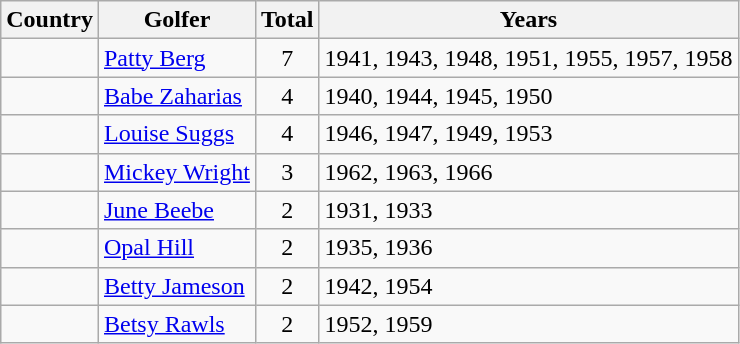<table class="wikitable">
<tr>
<th>Country</th>
<th>Golfer</th>
<th>Total</th>
<th>Years</th>
</tr>
<tr>
<td></td>
<td><a href='#'>Patty Berg</a></td>
<td align="center" valign="top">7</td>
<td>1941, 1943, 1948, 1951, 1955, 1957, 1958</td>
</tr>
<tr>
<td></td>
<td><a href='#'>Babe Zaharias</a></td>
<td align="center" valign="top">4</td>
<td>1940, 1944, 1945, 1950</td>
</tr>
<tr>
<td></td>
<td><a href='#'>Louise Suggs</a></td>
<td align="center" valign="top">4</td>
<td>1946, 1947, 1949, 1953</td>
</tr>
<tr>
<td></td>
<td><a href='#'>Mickey Wright</a></td>
<td align="center" valign="top">3</td>
<td>1962, 1963, 1966</td>
</tr>
<tr>
<td></td>
<td><a href='#'>June Beebe</a></td>
<td align="center" valign="top">2</td>
<td>1931, 1933</td>
</tr>
<tr>
<td></td>
<td><a href='#'>Opal Hill</a></td>
<td align="center" valign="top">2</td>
<td>1935, 1936</td>
</tr>
<tr>
<td></td>
<td><a href='#'>Betty Jameson</a></td>
<td align="center" valign="top">2</td>
<td>1942, 1954</td>
</tr>
<tr>
<td></td>
<td><a href='#'>Betsy Rawls</a></td>
<td align="center" valign="top">2</td>
<td>1952, 1959</td>
</tr>
</table>
